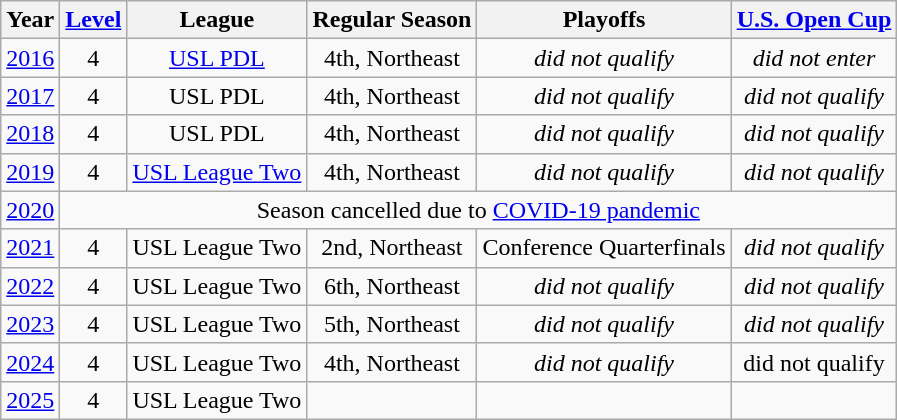<table class="wikitable"  style="text-align: center;">
<tr>
<th>Year</th>
<th><a href='#'>Level</a></th>
<th>League</th>
<th>Regular Season</th>
<th>Playoffs</th>
<th><a href='#'>U.S. Open Cup</a></th>
</tr>
<tr>
<td><a href='#'>2016</a></td>
<td>4</td>
<td><a href='#'>USL PDL</a></td>
<td>4th, Northeast</td>
<td><em>did not qualify</em></td>
<td><em>did not enter</em></td>
</tr>
<tr>
<td><a href='#'>2017</a></td>
<td>4</td>
<td>USL PDL</td>
<td>4th, Northeast</td>
<td><em>did not qualify</em></td>
<td><em>did not qualify</em></td>
</tr>
<tr>
<td><a href='#'>2018</a></td>
<td>4</td>
<td>USL PDL</td>
<td>4th, Northeast</td>
<td><em>did not qualify</em></td>
<td><em>did not qualify</em></td>
</tr>
<tr>
<td><a href='#'>2019</a></td>
<td>4</td>
<td><a href='#'>USL League Two</a></td>
<td>4th, Northeast</td>
<td><em>did not qualify</em></td>
<td><em>did not qualify</em></td>
</tr>
<tr>
<td><a href='#'>2020</a></td>
<td colspan=5>Season cancelled due to <a href='#'>COVID-19 pandemic</a></td>
</tr>
<tr>
<td><a href='#'>2021</a></td>
<td>4</td>
<td>USL League Two</td>
<td>2nd, Northeast</td>
<td>Conference Quarterfinals</td>
<td><em>did not qualify</em></td>
</tr>
<tr>
<td><a href='#'>2022</a></td>
<td>4</td>
<td>USL League Two</td>
<td>6th, Northeast</td>
<td><em>did not qualify</em></td>
<td><em>did not qualify</em></td>
</tr>
<tr>
<td><a href='#'>2023</a></td>
<td>4</td>
<td>USL League Two</td>
<td>5th, Northeast</td>
<td><em>did not qualify</em></td>
<td><em>did not qualify</em></td>
</tr>
<tr>
<td><a href='#'>2024</a></td>
<td>4</td>
<td>USL League Two</td>
<td>4th, Northeast</td>
<td><em>did not qualify</em></td>
<td>did not qualify</td>
</tr>
<tr>
<td><a href='#'>2025</a></td>
<td>4</td>
<td>USL League Two</td>
<td></td>
<td></td>
<td></td>
</tr>
</table>
